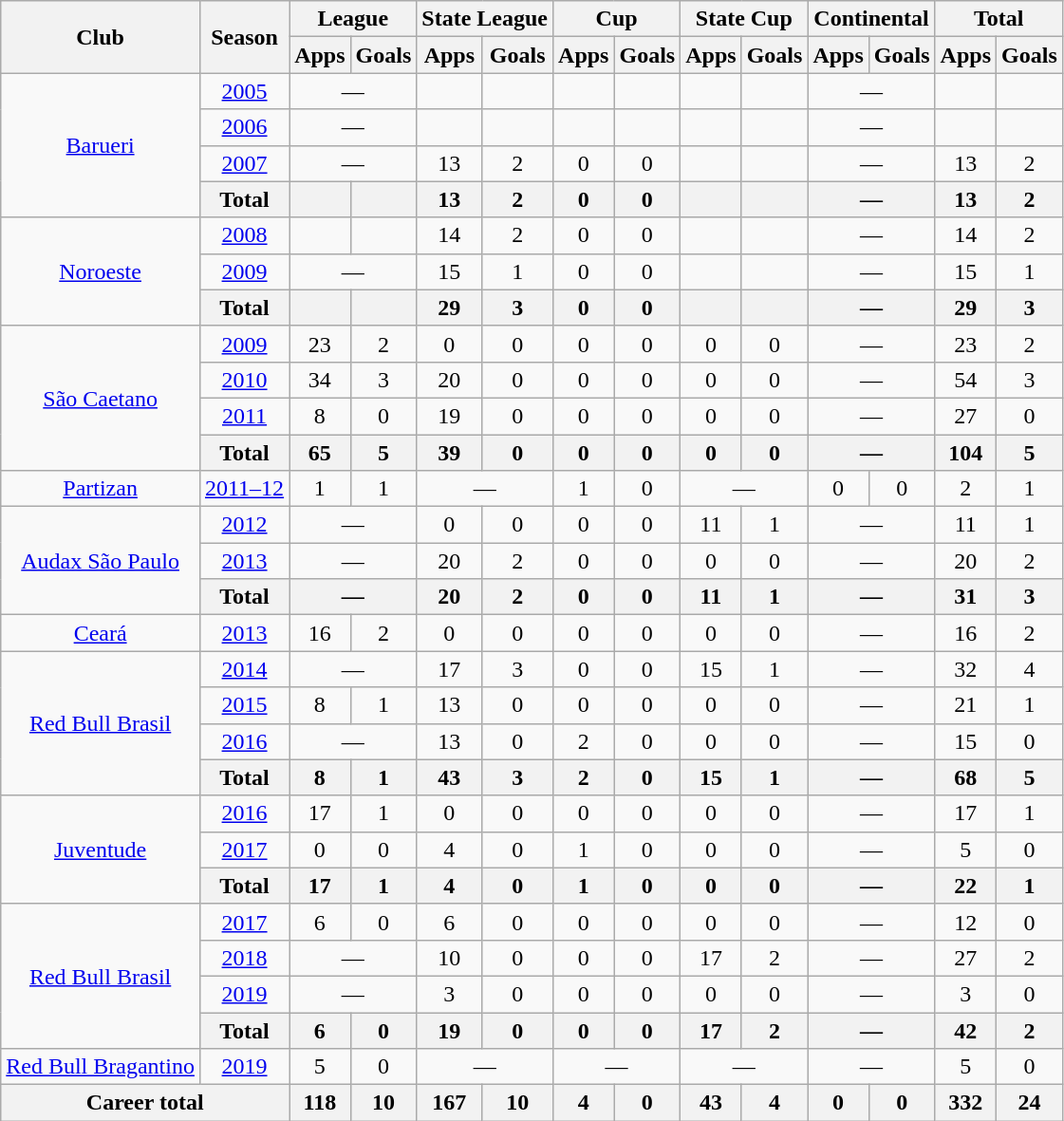<table class="wikitable" style="text-align:center">
<tr>
<th rowspan="2">Club</th>
<th rowspan="2">Season</th>
<th colspan="2">League</th>
<th colspan="2">State League</th>
<th colspan="2">Cup</th>
<th colspan="2">State Cup</th>
<th colspan="2">Continental</th>
<th colspan="2">Total</th>
</tr>
<tr>
<th>Apps</th>
<th>Goals</th>
<th>Apps</th>
<th>Goals</th>
<th>Apps</th>
<th>Goals</th>
<th>Apps</th>
<th>Goals</th>
<th>Apps</th>
<th>Goals</th>
<th>Apps</th>
<th>Goals</th>
</tr>
<tr>
<td rowspan="4"><a href='#'>Barueri</a></td>
<td><a href='#'>2005</a></td>
<td colspan="2">—</td>
<td></td>
<td></td>
<td></td>
<td></td>
<td></td>
<td></td>
<td colspan="2">—</td>
<td></td>
<td></td>
</tr>
<tr>
<td><a href='#'>2006</a></td>
<td colspan="2">—</td>
<td></td>
<td></td>
<td></td>
<td></td>
<td></td>
<td></td>
<td colspan="2">—</td>
<td></td>
<td></td>
</tr>
<tr>
<td><a href='#'>2007</a></td>
<td colspan="2">—</td>
<td>13</td>
<td>2</td>
<td>0</td>
<td>0</td>
<td></td>
<td></td>
<td colspan="2">—</td>
<td>13</td>
<td>2</td>
</tr>
<tr>
<th>Total</th>
<th></th>
<th></th>
<th>13</th>
<th>2</th>
<th>0</th>
<th>0</th>
<th></th>
<th></th>
<th colspan="2">—</th>
<th>13</th>
<th>2</th>
</tr>
<tr>
<td rowspan="3"><a href='#'>Noroeste</a></td>
<td><a href='#'>2008</a></td>
<td></td>
<td></td>
<td>14</td>
<td>2</td>
<td>0</td>
<td>0</td>
<td></td>
<td></td>
<td colspan="2">—</td>
<td>14</td>
<td>2</td>
</tr>
<tr>
<td><a href='#'>2009</a></td>
<td colspan="2">—</td>
<td>15</td>
<td>1</td>
<td>0</td>
<td>0</td>
<td></td>
<td></td>
<td colspan="2">—</td>
<td>15</td>
<td>1</td>
</tr>
<tr>
<th>Total</th>
<th></th>
<th></th>
<th>29</th>
<th>3</th>
<th>0</th>
<th>0</th>
<th></th>
<th></th>
<th colspan="2">—</th>
<th>29</th>
<th>3</th>
</tr>
<tr>
<td rowspan="4"><a href='#'>São Caetano</a></td>
<td><a href='#'>2009</a></td>
<td>23</td>
<td>2</td>
<td>0</td>
<td>0</td>
<td>0</td>
<td>0</td>
<td>0</td>
<td>0</td>
<td colspan="2">—</td>
<td>23</td>
<td>2</td>
</tr>
<tr>
<td><a href='#'>2010</a></td>
<td>34</td>
<td>3</td>
<td>20</td>
<td>0</td>
<td>0</td>
<td>0</td>
<td>0</td>
<td>0</td>
<td colspan="2">—</td>
<td>54</td>
<td>3</td>
</tr>
<tr>
<td><a href='#'>2011</a></td>
<td>8</td>
<td>0</td>
<td>19</td>
<td>0</td>
<td>0</td>
<td>0</td>
<td>0</td>
<td>0</td>
<td colspan="2">—</td>
<td>27</td>
<td>0</td>
</tr>
<tr>
<th>Total</th>
<th>65</th>
<th>5</th>
<th>39</th>
<th>0</th>
<th>0</th>
<th>0</th>
<th>0</th>
<th>0</th>
<th colspan="2">—</th>
<th>104</th>
<th>5</th>
</tr>
<tr>
<td><a href='#'>Partizan</a></td>
<td><a href='#'>2011–12</a></td>
<td>1</td>
<td>1</td>
<td colspan="2">—</td>
<td>1</td>
<td>0</td>
<td colspan="2">—</td>
<td>0</td>
<td>0</td>
<td>2</td>
<td>1</td>
</tr>
<tr>
<td rowspan="3"><a href='#'>Audax São Paulo</a></td>
<td><a href='#'>2012</a></td>
<td colspan="2">—</td>
<td>0</td>
<td>0</td>
<td>0</td>
<td>0</td>
<td>11</td>
<td>1</td>
<td colspan="2">—</td>
<td>11</td>
<td>1</td>
</tr>
<tr>
<td><a href='#'>2013</a></td>
<td colspan="2">—</td>
<td>20</td>
<td>2</td>
<td>0</td>
<td>0</td>
<td>0</td>
<td>0</td>
<td colspan="2">—</td>
<td>20</td>
<td>2</td>
</tr>
<tr>
<th>Total</th>
<th colspan="2">—</th>
<th>20</th>
<th>2</th>
<th>0</th>
<th>0</th>
<th>11</th>
<th>1</th>
<th colspan="2">—</th>
<th>31</th>
<th>3</th>
</tr>
<tr>
<td><a href='#'>Ceará</a></td>
<td><a href='#'>2013</a></td>
<td>16</td>
<td>2</td>
<td>0</td>
<td>0</td>
<td>0</td>
<td>0</td>
<td>0</td>
<td>0</td>
<td colspan="2">—</td>
<td>16</td>
<td>2</td>
</tr>
<tr>
<td rowspan="4"><a href='#'>Red Bull Brasil</a></td>
<td><a href='#'>2014</a></td>
<td colspan="2">—</td>
<td>17</td>
<td>3</td>
<td>0</td>
<td>0</td>
<td>15</td>
<td>1</td>
<td colspan="2">—</td>
<td>32</td>
<td>4</td>
</tr>
<tr>
<td><a href='#'>2015</a></td>
<td>8</td>
<td>1</td>
<td>13</td>
<td>0</td>
<td>0</td>
<td>0</td>
<td>0</td>
<td>0</td>
<td colspan="2">—</td>
<td>21</td>
<td>1</td>
</tr>
<tr>
<td><a href='#'>2016</a></td>
<td colspan="2">—</td>
<td>13</td>
<td>0</td>
<td>2</td>
<td>0</td>
<td>0</td>
<td>0</td>
<td colspan="2">—</td>
<td>15</td>
<td>0</td>
</tr>
<tr>
<th>Total</th>
<th>8</th>
<th>1</th>
<th>43</th>
<th>3</th>
<th>2</th>
<th>0</th>
<th>15</th>
<th>1</th>
<th colspan="2">—</th>
<th>68</th>
<th>5</th>
</tr>
<tr>
<td rowspan="3"><a href='#'>Juventude</a></td>
<td><a href='#'>2016</a></td>
<td>17</td>
<td>1</td>
<td>0</td>
<td>0</td>
<td>0</td>
<td>0</td>
<td>0</td>
<td>0</td>
<td colspan="2">—</td>
<td>17</td>
<td>1</td>
</tr>
<tr>
<td><a href='#'>2017</a></td>
<td>0</td>
<td>0</td>
<td>4</td>
<td>0</td>
<td>1</td>
<td>0</td>
<td>0</td>
<td>0</td>
<td colspan="2">—</td>
<td>5</td>
<td>0</td>
</tr>
<tr>
<th>Total</th>
<th>17</th>
<th>1</th>
<th>4</th>
<th>0</th>
<th>1</th>
<th>0</th>
<th>0</th>
<th>0</th>
<th colspan="2">—</th>
<th>22</th>
<th>1</th>
</tr>
<tr>
<td rowspan="4"><a href='#'>Red Bull Brasil</a></td>
<td><a href='#'>2017</a></td>
<td>6</td>
<td>0</td>
<td>6</td>
<td>0</td>
<td>0</td>
<td>0</td>
<td>0</td>
<td>0</td>
<td colspan="2">—</td>
<td>12</td>
<td>0</td>
</tr>
<tr>
<td><a href='#'>2018</a></td>
<td colspan="2">—</td>
<td>10</td>
<td>0</td>
<td>0</td>
<td>0</td>
<td>17</td>
<td>2</td>
<td colspan="2">—</td>
<td>27</td>
<td>2</td>
</tr>
<tr>
<td><a href='#'>2019</a></td>
<td colspan="2">—</td>
<td>3</td>
<td>0</td>
<td>0</td>
<td>0</td>
<td>0</td>
<td>0</td>
<td colspan="2">—</td>
<td>3</td>
<td>0</td>
</tr>
<tr>
<th>Total</th>
<th>6</th>
<th>0</th>
<th>19</th>
<th>0</th>
<th>0</th>
<th>0</th>
<th>17</th>
<th>2</th>
<th colspan="2">—</th>
<th>42</th>
<th>2</th>
</tr>
<tr>
<td><a href='#'>Red Bull Bragantino</a></td>
<td><a href='#'>2019</a></td>
<td>5</td>
<td>0</td>
<td colspan="2">—</td>
<td colspan="2">—</td>
<td colspan="2">—</td>
<td colspan="2">—</td>
<td>5</td>
<td>0</td>
</tr>
<tr>
<th colspan="2">Career total</th>
<th>118</th>
<th>10</th>
<th>167</th>
<th>10</th>
<th>4</th>
<th>0</th>
<th>43</th>
<th>4</th>
<th>0</th>
<th>0</th>
<th>332</th>
<th>24</th>
</tr>
</table>
